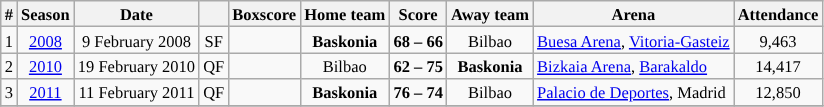<table class="wikitable" style="text-align: center; width=25%; font-size: 11px">
<tr>
<th>#</th>
<th>Season</th>
<th>Date</th>
<th></th>
<th>Boxscore</th>
<th>Home team</th>
<th>Score</th>
<th>Away team</th>
<th>Arena</th>
<th>Attendance</th>
</tr>
<tr>
<td>1</td>
<td><a href='#'>2008</a></td>
<td>9 February 2008</td>
<td>SF</td>
<td></td>
<td><strong>Baskonia</strong></td>
<td><strong>68 – 66</strong></td>
<td>Bilbao</td>
<td align=left><a href='#'>Buesa Arena</a>, <a href='#'>Vitoria-Gasteiz</a></td>
<td>9,463</td>
</tr>
<tr>
<td>2</td>
<td><a href='#'>2010</a></td>
<td>19 February 2010</td>
<td>QF</td>
<td></td>
<td>Bilbao</td>
<td><strong>62 – 75</strong></td>
<td><strong>Baskonia</strong></td>
<td align=left><a href='#'>Bizkaia Arena</a>, <a href='#'>Barakaldo</a></td>
<td>14,417</td>
</tr>
<tr>
<td>3</td>
<td><a href='#'>2011</a></td>
<td>11 February 2011</td>
<td>QF</td>
<td></td>
<td><strong>Baskonia</strong></td>
<td><strong>76 – 74</strong></td>
<td>Bilbao</td>
<td align=left><a href='#'>Palacio de Deportes</a>, Madrid</td>
<td>12,850</td>
</tr>
<tr>
</tr>
</table>
